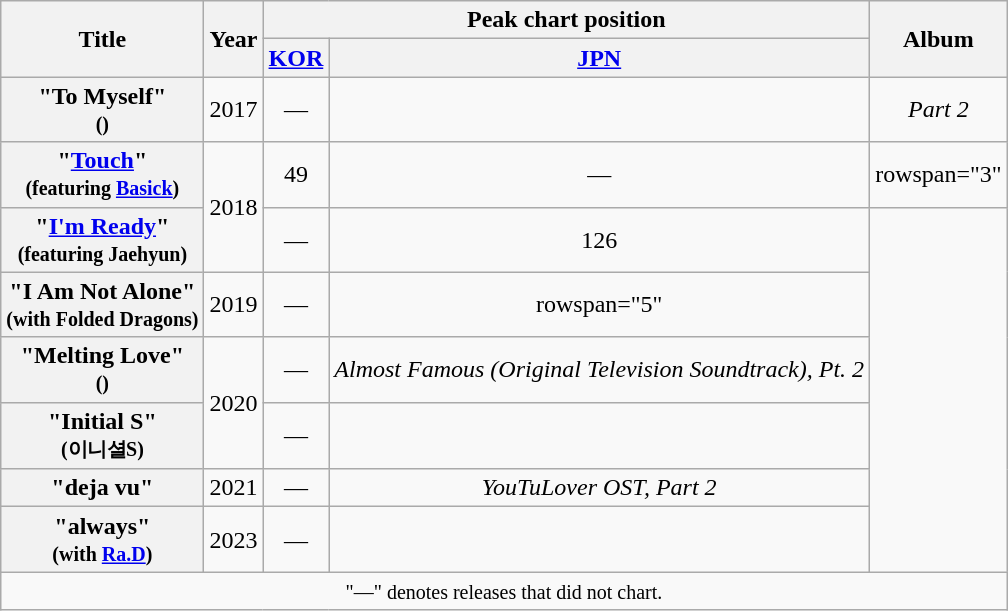<table class="wikitable plainrowheaders" style="text-align:center" border="1">
<tr>
<th rowspan="2" scope="col">Title</th>
<th rowspan="2" scope="col">Year</th>
<th colspan="2" scope="col">Peak chart position</th>
<th rowspan="2" scope="col">Album</th>
</tr>
<tr>
<th><a href='#'>KOR</a><br></th>
<th><a href='#'>JPN</a><br></th>
</tr>
<tr>
<th scope="row">"To Myself"<br><small>()</small></th>
<td>2017</td>
<td>—</td>
<td></td>
<td><em>Part 2</em></td>
</tr>
<tr>
<th scope="row">"<a href='#'>Touch</a>"<br><small>(featuring <a href='#'>Basick</a>)</small></th>
<td rowspan="2">2018</td>
<td>49</td>
<td>—</td>
<td>rowspan="3" </td>
</tr>
<tr>
<th scope="row">"<a href='#'>I'm Ready</a>"<br><small>(featuring Jaehyun)</small></th>
<td>—</td>
<td>126</td>
</tr>
<tr>
<th scope="row">"I Am Not Alone"<br><small>(with Folded Dragons)</small></th>
<td>2019</td>
<td>—</td>
<td>rowspan="5" </td>
</tr>
<tr>
<th scope="row">"Melting Love"<br><small>()</small></th>
<td rowspan="2">2020</td>
<td>—</td>
<td><em>Almost Famous (Original Television Soundtrack), Pt. 2</em></td>
</tr>
<tr>
<th scope="row">"Initial S"<br><small>(이니셜S)</small></th>
<td>—</td>
<td></td>
</tr>
<tr>
<th scope="row">"deja vu"</th>
<td>2021</td>
<td>—</td>
<td><em>YouTuLover OST, Part 2</em></td>
</tr>
<tr>
<th scope="row">"always"<br><small>(with <a href='#'>Ra.D</a>)</small></th>
<td>2023</td>
<td>—</td>
<td></td>
</tr>
<tr>
<td colspan="6" align="center"><small>"—" denotes releases that did not chart.</small></td>
</tr>
</table>
